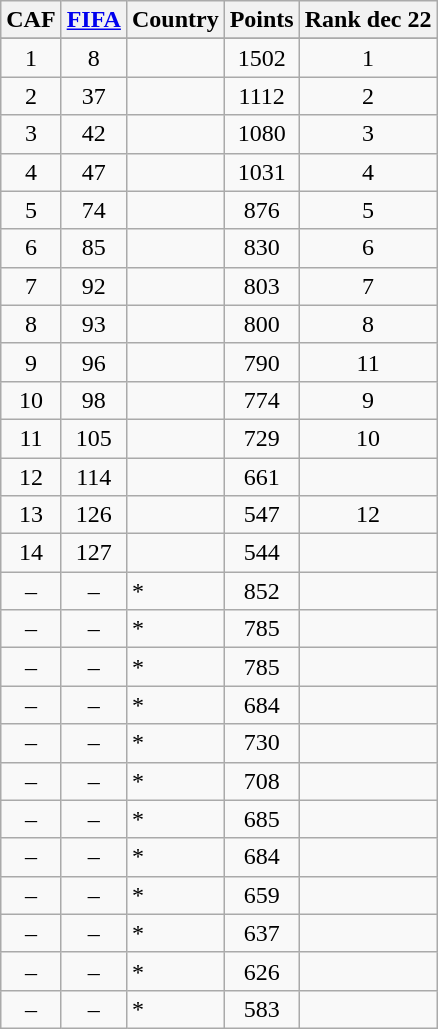<table class="wikitable" style="text-align:center">
<tr>
<th>CAF</th>
<th><a href='#'>FIFA</a></th>
<th>Country</th>
<th>Points</th>
<th>Rank dec 22</th>
</tr>
<tr>
</tr>
<tr>
<td>1</td>
<td>8</td>
<td align=left></td>
<td>1502</td>
<td>1</td>
</tr>
<tr>
<td>2</td>
<td>37</td>
<td align=left></td>
<td>1112</td>
<td>2</td>
</tr>
<tr>
<td>3</td>
<td>42</td>
<td align=left></td>
<td>1080</td>
<td>3</td>
</tr>
<tr>
<td>4</td>
<td>47</td>
<td align=left></td>
<td>1031</td>
<td>4</td>
</tr>
<tr>
<td>5</td>
<td>74</td>
<td align=left></td>
<td>876</td>
<td>5</td>
</tr>
<tr>
<td>6</td>
<td>85</td>
<td align=left></td>
<td>830</td>
<td>6</td>
</tr>
<tr>
<td>7</td>
<td>92</td>
<td align=left></td>
<td>803</td>
<td>7</td>
</tr>
<tr>
<td>8</td>
<td>93</td>
<td align=left></td>
<td>800</td>
<td>8</td>
</tr>
<tr>
<td>9</td>
<td>96</td>
<td align=left></td>
<td>790</td>
<td>11</td>
</tr>
<tr>
<td>10</td>
<td>98</td>
<td align=left></td>
<td>774</td>
<td>9</td>
</tr>
<tr>
<td>11</td>
<td>105</td>
<td align=left></td>
<td>729</td>
<td>10</td>
</tr>
<tr>
<td>12</td>
<td>114</td>
<td align=left></td>
<td>661</td>
<td></td>
</tr>
<tr>
<td>13</td>
<td>126</td>
<td align=left></td>
<td>547</td>
<td>12</td>
</tr>
<tr>
<td>14</td>
<td>127</td>
<td align=left></td>
<td>544</td>
<td></td>
</tr>
<tr>
<td>–</td>
<td>–</td>
<td align=left>*</td>
<td>852</td>
<td></td>
</tr>
<tr>
<td>–</td>
<td>–</td>
<td align=left>*</td>
<td>785</td>
<td></td>
</tr>
<tr>
<td>–</td>
<td>–</td>
<td align=left>*</td>
<td>785</td>
<td></td>
</tr>
<tr>
<td>–</td>
<td>–</td>
<td align=left>*</td>
<td>684</td>
<td></td>
</tr>
<tr>
<td>–</td>
<td>–</td>
<td align=left>*</td>
<td>730</td>
<td></td>
</tr>
<tr>
<td>–</td>
<td>–</td>
<td align=left>*</td>
<td>708</td>
<td></td>
</tr>
<tr>
<td>–</td>
<td>–</td>
<td align=left>*</td>
<td>685</td>
<td></td>
</tr>
<tr>
<td>–</td>
<td>–</td>
<td align=left>*</td>
<td>684</td>
<td></td>
</tr>
<tr>
<td>–</td>
<td>–</td>
<td align=left>*</td>
<td>659</td>
<td></td>
</tr>
<tr>
<td>–</td>
<td>–</td>
<td align=left>*</td>
<td>637</td>
<td></td>
</tr>
<tr>
<td>–</td>
<td>–</td>
<td align=left>*</td>
<td>626</td>
<td></td>
</tr>
<tr>
<td>–</td>
<td>–</td>
<td align=left>*</td>
<td>583</td>
<td></td>
</tr>
</table>
